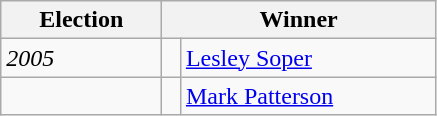<table class=wikitable>
<tr>
<th width=100>Election</th>
<th width=175 colspan=2>Winner</th>
</tr>
<tr>
<td><em>2005</em></td>
<td width=5 bgcolor=></td>
<td><a href='#'>Lesley Soper</a></td>
</tr>
<tr>
<td></td>
<td width=5 bgcolor=></td>
<td><a href='#'>Mark Patterson</a></td>
</tr>
</table>
